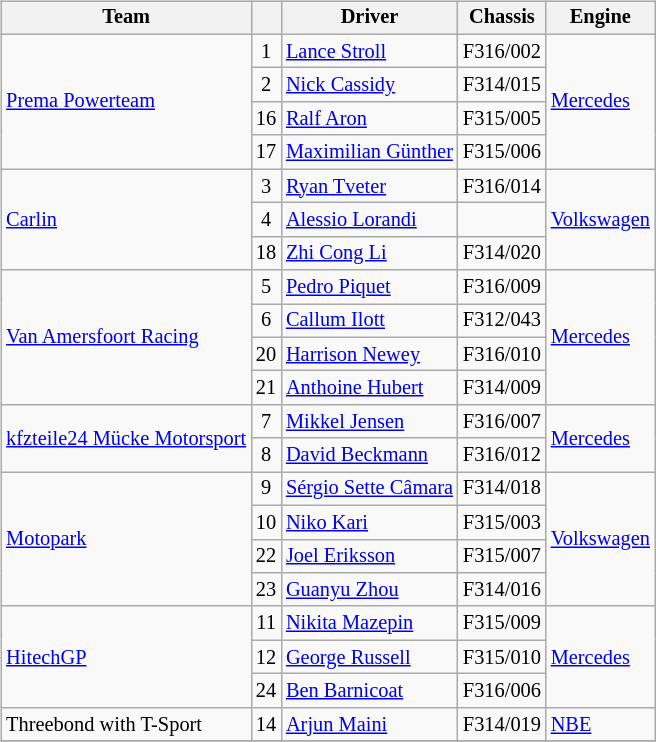<table>
<tr>
<td><br><table class="wikitable" style="font-size: 85%;">
<tr>
<th>Team</th>
<th></th>
<th>Driver</th>
<th>Chassis</th>
<th>Engine</th>
</tr>
<tr>
<td rowspan=4> <a href='#'>Prema Powerteam</a></td>
<td align="center">1</td>
<td> <a href='#'>Lance Stroll</a></td>
<td>F316/002</td>
<td rowspan=4><a href='#'>Mercedes</a></td>
</tr>
<tr>
<td align="center">2</td>
<td> <a href='#'>Nick Cassidy</a></td>
<td>F314/015</td>
</tr>
<tr>
<td align="center">16</td>
<td> <a href='#'>Ralf Aron</a></td>
<td>F315/005</td>
</tr>
<tr>
<td align="center">17</td>
<td> <a href='#'>Maximilian Günther</a></td>
<td>F315/006</td>
</tr>
<tr>
<td rowspan=3> <a href='#'>Carlin</a></td>
<td align="center">3</td>
<td> <a href='#'>Ryan Tveter</a></td>
<td>F316/014</td>
<td rowspan=3><a href='#'>Volkswagen</a></td>
</tr>
<tr>
<td align="center">4</td>
<td> <a href='#'>Alessio Lorandi</a></td>
<td></td>
</tr>
<tr>
<td align="center">18</td>
<td> <a href='#'>Zhi Cong Li</a></td>
<td>F314/020</td>
</tr>
<tr>
<td rowspan=4> <a href='#'>Van Amersfoort Racing</a></td>
<td align="center">5</td>
<td> <a href='#'>Pedro Piquet</a></td>
<td>F316/009</td>
<td rowspan=4><a href='#'>Mercedes</a></td>
</tr>
<tr>
<td align="center">6</td>
<td> <a href='#'>Callum Ilott</a></td>
<td>F312/043</td>
</tr>
<tr>
<td align="center">20</td>
<td> <a href='#'>Harrison Newey</a></td>
<td>F316/010</td>
</tr>
<tr>
<td align="center">21</td>
<td> <a href='#'>Anthoine Hubert</a></td>
<td>F314/009</td>
</tr>
<tr>
<td rowspan=2> <a href='#'>kfzteile24 Mücke Motorsport</a></td>
<td align="center">7</td>
<td> <a href='#'>Mikkel Jensen</a></td>
<td>F316/007</td>
<td rowspan=2><a href='#'>Mercedes</a></td>
</tr>
<tr>
<td align="center">8</td>
<td> <a href='#'>David Beckmann</a></td>
<td>F316/012</td>
</tr>
<tr>
<td rowspan=4> <a href='#'>Motopark</a></td>
<td align="center">9</td>
<td> <a href='#'>Sérgio Sette Câmara</a></td>
<td>F314/018</td>
<td rowspan=4><a href='#'>Volkswagen</a></td>
</tr>
<tr>
<td align="center">10</td>
<td> <a href='#'>Niko Kari</a></td>
<td>F315/003</td>
</tr>
<tr>
<td align="center">22</td>
<td> <a href='#'>Joel Eriksson</a></td>
<td>F315/007</td>
</tr>
<tr>
<td align="center">23</td>
<td> <a href='#'>Guanyu Zhou</a></td>
<td>F314/016</td>
</tr>
<tr>
<td rowspan=3> <a href='#'>HitechGP</a></td>
<td align="center">11</td>
<td> <a href='#'>Nikita Mazepin</a></td>
<td>F315/009</td>
<td rowspan=3><a href='#'>Mercedes</a></td>
</tr>
<tr>
<td align="center">12</td>
<td> <a href='#'>George Russell</a></td>
<td>F315/010</td>
</tr>
<tr>
<td align="center">24</td>
<td> <a href='#'>Ben Barnicoat</a></td>
<td>F316/006</td>
</tr>
<tr>
<td> Threebond with T-Sport</td>
<td align="center">14</td>
<td> <a href='#'>Arjun Maini</a></td>
<td>F314/019</td>
<td><a href='#'>NBE</a></td>
</tr>
<tr>
</tr>
</table>
</td>
</tr>
</table>
